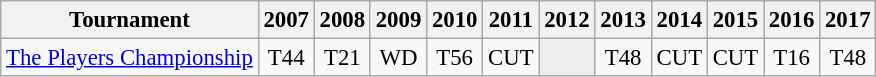<table class="wikitable" style="font-size:95%;text-align:center;">
<tr>
<th>Tournament</th>
<th>2007</th>
<th>2008</th>
<th>2009</th>
<th>2010</th>
<th>2011</th>
<th>2012</th>
<th>2013</th>
<th>2014</th>
<th>2015</th>
<th>2016</th>
<th>2017</th>
</tr>
<tr>
<td align=left><a href='#'>The Players Championship</a></td>
<td>T44</td>
<td>T21</td>
<td>WD</td>
<td>T56</td>
<td>CUT</td>
<td style="background:#eeeeee;"></td>
<td>T48</td>
<td>CUT</td>
<td>CUT</td>
<td>T16</td>
<td>T48</td>
</tr>
</table>
